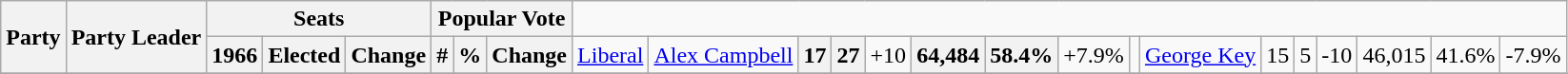<table class="wikitable">
<tr>
<th rowspan="2" colspan="2">Party</th>
<th rowspan="2">Party Leader</th>
<th colspan="3">Seats</th>
<th colspan="3">Popular Vote</th>
</tr>
<tr>
<th>1966</th>
<th>Elected</th>
<th>Change</th>
<th>#</th>
<th>%</th>
<th>Change<br>
</th>
<td><a href='#'>Liberal</a></td>
<td><a href='#'>Alex Campbell</a></td>
<th align=right>17</th>
<th align=right>27</th>
<td align=right>+10</td>
<th align=right>64,484</th>
<th align=right>58.4%</th>
<td align=right>+7.9%<br>
</td>
<td></td>
<td><a href='#'>George Key</a></td>
<td align=right>15</td>
<td align=right>5</td>
<td align=right>-10</td>
<td align=right>46,015</td>
<td align=right>41.6%</td>
<td align=right>-7.9%</td>
</tr>
<tr>
</tr>
</table>
